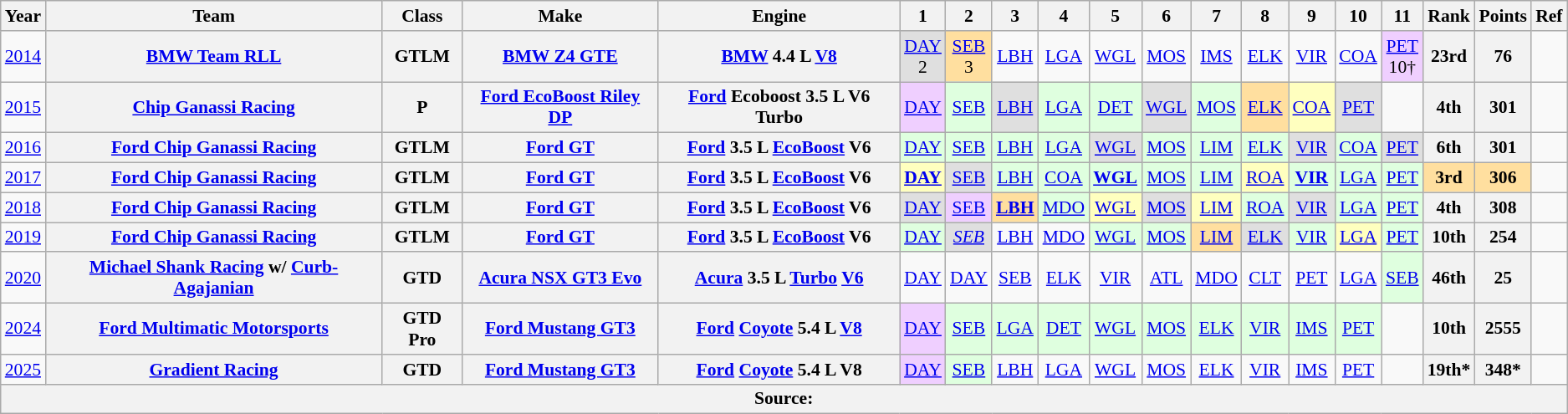<table class="wikitable" style="text-align:center; font-size:90%">
<tr>
<th>Year</th>
<th>Team</th>
<th>Class</th>
<th>Make</th>
<th>Engine</th>
<th>1</th>
<th>2</th>
<th>3</th>
<th>4</th>
<th>5</th>
<th>6</th>
<th>7</th>
<th>8</th>
<th>9</th>
<th>10</th>
<th>11</th>
<th>Rank</th>
<th>Points</th>
<th>Ref</th>
</tr>
<tr>
<td><a href='#'>2014</a></td>
<th><a href='#'>BMW Team RLL</a></th>
<th>GTLM</th>
<th><a href='#'>BMW Z4 GTE</a></th>
<th><a href='#'>BMW</a> 4.4 L <a href='#'>V8</a></th>
<td style="background:#DFDFDF;"><a href='#'>DAY</a><br>2</td>
<td style="background:#FFDF9F;"><a href='#'>SEB</a><br>3</td>
<td><a href='#'>LBH</a></td>
<td><a href='#'>LGA</a></td>
<td><a href='#'>WGL</a></td>
<td><a href='#'>MOS</a></td>
<td><a href='#'>IMS</a></td>
<td><a href='#'>ELK</a></td>
<td><a href='#'>VIR</a></td>
<td><a href='#'>COA</a></td>
<td style="background:#efcfff;"><a href='#'>PET</a><br>10†</td>
<th>23rd</th>
<th>76</th>
<td></td>
</tr>
<tr>
<td><a href='#'>2015</a></td>
<th><a href='#'>Chip Ganassi Racing</a></th>
<th>P</th>
<th><a href='#'>Ford EcoBoost Riley DP</a></th>
<th><a href='#'>Ford</a> Ecoboost 3.5 L V6 Turbo</th>
<td style="background:#efcfff;"><a href='#'>DAY</a><br></td>
<td style="background:#dfffdf;"><a href='#'>SEB</a><br></td>
<td style="background:#dfdfdf;"><a href='#'>LBH</a><br></td>
<td style="background:#dfffdf;"><a href='#'>LGA</a><br></td>
<td style="background:#dfffdf;"><a href='#'>DET</a><br></td>
<td style="background:#dfdfdf;"><a href='#'>WGL</a><br></td>
<td style="background:#dfffdf;"><a href='#'>MOS</a><br></td>
<td style="background:#ffdf9f;"><a href='#'>ELK</a><br></td>
<td style="background:#ffffbf;"><a href='#'>COA</a><br></td>
<td style="background:#dfdfdf;"><a href='#'>PET</a><br></td>
<td></td>
<th>4th</th>
<th>301</th>
<td></td>
</tr>
<tr>
<td><a href='#'>2016</a></td>
<th><a href='#'>Ford Chip Ganassi Racing</a></th>
<th>GTLM</th>
<th><a href='#'>Ford GT</a></th>
<th><a href='#'>Ford</a> 3.5 L <a href='#'>EcoBoost</a> V6</th>
<td style="background:#dfffdf;"><a href='#'>DAY</a><br></td>
<td style="background:#dfffdf;"><a href='#'>SEB</a><br></td>
<td style="background:#dfffdf;"><a href='#'>LBH</a><br></td>
<td style="background:#dfffdf;"><a href='#'>LGA</a><br></td>
<td style="background:#dfdfdf;"><a href='#'>WGL</a><br></td>
<td style="background:#dfffdf;"><a href='#'>MOS</a><br></td>
<td style="background:#dfffdf;"><a href='#'>LIM</a><br></td>
<td style="background:#dfffdf;"><a href='#'>ELK</a><br></td>
<td style="background:#dfdfdf;"><a href='#'>VIR</a><br></td>
<td style="background:#dfffdf;"><a href='#'>COA</a><br></td>
<td style="background:#dfdfdf;"><a href='#'>PET</a><br></td>
<th>6th</th>
<th>301</th>
<td></td>
</tr>
<tr>
<td><a href='#'>2017</a></td>
<th><a href='#'>Ford Chip Ganassi Racing</a></th>
<th>GTLM</th>
<th><a href='#'>Ford GT</a></th>
<th><a href='#'>Ford</a> 3.5 L <a href='#'>EcoBoost</a> V6</th>
<td style="background:#FFFFBF;"><strong><a href='#'>DAY</a><br></strong></td>
<td style="background:#DFDFDF;"><a href='#'>SEB</a><br></td>
<td style="background:#dfffdf;"><a href='#'>LBH</a><br></td>
<td style="background:#dfffdf;"><a href='#'>COA</a><br></td>
<td style="background:#dfffdf;"><strong><a href='#'>WGL</a></strong><br><strong></strong></td>
<td style="background:#dfffdf;"><a href='#'>MOS</a><br></td>
<td style="background:#dfffdf;"><a href='#'>LIM</a><br></td>
<td style="background:#FFFFBF;"><a href='#'>ROA</a><br></td>
<td style="background:#dfffdf;"><strong><a href='#'>VIR</a></strong><br><strong></strong></td>
<td style="background:#dfffdf;"><a href='#'>LGA</a><br></td>
<td style="background:#dfffdf;"><a href='#'>PET</a><br></td>
<th style="background:#FFDF9F;">3rd</th>
<th style="background:#FFDF9F;">306</th>
<td></td>
</tr>
<tr>
<td><a href='#'>2018</a></td>
<th><a href='#'>Ford Chip Ganassi Racing</a></th>
<th>GTLM</th>
<th><a href='#'>Ford GT</a></th>
<th><a href='#'>Ford</a> 3.5 L <a href='#'>EcoBoost</a> V6</th>
<td style="background:#dfdfdf;"><a href='#'>DAY</a><br></td>
<td style="background:#efcfff;"><a href='#'>SEB</a><br></td>
<td style="background:#ffdf9f;"><strong><a href='#'>LBH</a></strong><br></td>
<td style="background:#dfffdf;"><a href='#'>MDO</a><br></td>
<td style="background:#FFFFBF;"><a href='#'>WGL</a><br></td>
<td style="background:#DFDFDF;"><a href='#'>MOS</a><br></td>
<td style="background:#ffffbf;"><a href='#'>LIM</a><br></td>
<td style="background:#dfffdf;"><a href='#'>ROA</a><br></td>
<td style="background:#DFDFDF;"><a href='#'>VIR</a><br></td>
<td style="background:#dfffdf;"><a href='#'>LGA</a><br></td>
<td style="background:#dfffdf;"><a href='#'>PET</a><br></td>
<th>4th</th>
<th>308</th>
<td></td>
</tr>
<tr>
<td><a href='#'>2019</a></td>
<th><a href='#'>Ford Chip Ganassi Racing</a></th>
<th>GTLM</th>
<th><a href='#'>Ford GT</a></th>
<th><a href='#'>Ford</a> 3.5 L <a href='#'>EcoBoost</a> V6</th>
<td style="background:#dfffdf;"><a href='#'>DAY</a><br></td>
<td style="background:#dfdfdf;"><em><a href='#'>SEB</a><br></em></td>
<td><a href='#'>LBH</a><br></td>
<td><a href='#'>MDO</a><br></td>
<td style="background:#dfffdf;"><a href='#'>WGL</a><br></td>
<td style="background:#dfffdf;"><a href='#'>MOS</a><br></td>
<td style="background:#ffdf9f;"><a href='#'>LIM</a><br></td>
<td style="background:#dfdfdf;"><a href='#'>ELK</a><br></td>
<td style="background:#dfffdf;"><a href='#'>VIR</a><br></td>
<td style="background:#ffffbf;"><a href='#'>LGA</a><br></td>
<td style="background:#dfffdf;"><a href='#'>PET</a><br></td>
<th>10th</th>
<th>254</th>
<td></td>
</tr>
<tr>
<td><a href='#'>2020</a></td>
<th><a href='#'>Michael Shank Racing</a> w/ <a href='#'>Curb-Agajanian</a></th>
<th>GTD</th>
<th><a href='#'>Acura NSX GT3 Evo</a></th>
<th><a href='#'>Acura</a> 3.5 L <a href='#'>Turbo</a> <a href='#'>V6</a></th>
<td><a href='#'>DAY</a></td>
<td><a href='#'>DAY</a></td>
<td><a href='#'>SEB</a></td>
<td><a href='#'>ELK</a></td>
<td><a href='#'>VIR</a></td>
<td><a href='#'>ATL</a></td>
<td><a href='#'>MDO</a></td>
<td><a href='#'>CLT</a></td>
<td><a href='#'>PET</a></td>
<td><a href='#'>LGA</a></td>
<td style="background:#dfffdf;"><a href='#'>SEB</a><br></td>
<th>46th</th>
<th>25</th>
<td></td>
</tr>
<tr>
<td><a href='#'>2024</a></td>
<th><a href='#'>Ford Multimatic Motorsports</a></th>
<th>GTD Pro</th>
<th><a href='#'>Ford Mustang GT3</a></th>
<th><a href='#'>Ford</a> <a href='#'>Coyote</a> 5.4 L <a href='#'>V8</a></th>
<td style="background:#EFCFFF;"><a href='#'>DAY</a><br></td>
<td style="background:#DFFFDF;"><a href='#'>SEB</a><br></td>
<td style="background:#DFFFDF;"><a href='#'>LGA</a><br></td>
<td style="background:#DFFFDF;"><a href='#'>DET</a><br></td>
<td style="background:#DFFFDF;"><a href='#'>WGL</a><br></td>
<td style="background:#DFFFDF;"><a href='#'>MOS</a><br></td>
<td style="background:#DFFFDF;"><a href='#'>ELK</a><br></td>
<td style="background:#DFFFDF;"><a href='#'>VIR</a><br></td>
<td style="background:#DFFFDF;"><a href='#'>IMS</a><br></td>
<td style="background:#DFFFDF;"><a href='#'>PET</a><br></td>
<td></td>
<th>10th</th>
<th>2555</th>
<td></td>
</tr>
<tr>
<td><a href='#'>2025</a></td>
<th><a href='#'>Gradient Racing</a></th>
<th>GTD</th>
<th><a href='#'>Ford Mustang GT3</a></th>
<th><a href='#'>Ford</a> <a href='#'>Coyote</a> 5.4 L V8</th>
<td style="background:#EFCFFF;"><a href='#'>DAY</a><br></td>
<td style="background:#DFFFDF;"><a href='#'>SEB</a><br></td>
<td style="background:#;"><a href='#'>LBH</a><br></td>
<td style="background:#;"><a href='#'>LGA</a><br></td>
<td style="background:#;"><a href='#'>WGL</a><br></td>
<td style="background:#;"><a href='#'>MOS</a><br></td>
<td style="background:#;"><a href='#'>ELK</a><br></td>
<td style="background:#;"><a href='#'>VIR</a><br></td>
<td style="background:#;"><a href='#'>IMS</a><br></td>
<td style="background:#;"><a href='#'>PET</a><br></td>
<td></td>
<th>19th*</th>
<th>348*</th>
</tr>
<tr>
<th colspan="19">Source:</th>
</tr>
</table>
